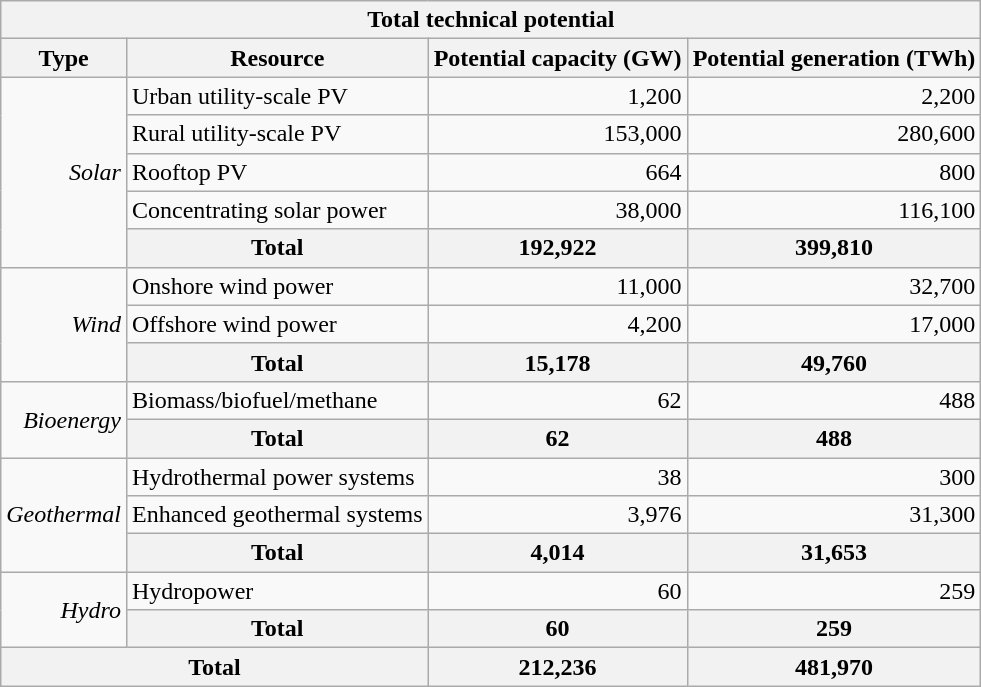<table class="wikitable">
<tr>
<th colspan=4>Total technical potential</th>
</tr>
<tr>
<th>Type</th>
<th>Resource</th>
<th>Potential capacity (GW)</th>
<th>Potential generation (TWh)</th>
</tr>
<tr align=right>
<td rowspan=5><em>Solar</em></td>
<td align="left">Urban utility-scale PV</td>
<td>1,200</td>
<td>2,200</td>
</tr>
<tr align=right>
<td align=left>Rural utility-scale PV</td>
<td>153,000</td>
<td>280,600</td>
</tr>
<tr align=right>
<td align=left>Rooftop PV</td>
<td>664</td>
<td>800</td>
</tr>
<tr align=right>
<td align=left>Concentrating solar power</td>
<td>38,000</td>
<td>116,100</td>
</tr>
<tr align=right>
<th>Total</th>
<th>192,922</th>
<th>399,810</th>
</tr>
<tr align=right>
<td rowspan=3><em>Wind</em></td>
<td align="left">Onshore wind power</td>
<td>11,000</td>
<td>32,700</td>
</tr>
<tr align=right>
<td align=left>Offshore wind power</td>
<td>4,200</td>
<td>17,000</td>
</tr>
<tr align=right>
<th>Total</th>
<th>15,178</th>
<th>49,760</th>
</tr>
<tr align=right>
<td rowspan=2><em>Bioenergy</em></td>
<td align="left">Biomass/biofuel/methane</td>
<td>62</td>
<td>488</td>
</tr>
<tr align=right>
<th>Total</th>
<th>62</th>
<th>488</th>
</tr>
<tr align=right>
<td rowspan=3><em>Geothermal</em></td>
<td align="left">Hydrothermal power systems</td>
<td>38</td>
<td>300</td>
</tr>
<tr align=right>
<td align=left>Enhanced geothermal systems</td>
<td>3,976</td>
<td>31,300</td>
</tr>
<tr align=right>
<th>Total</th>
<th>4,014</th>
<th>31,653</th>
</tr>
<tr align=right>
<td rowspan=2><em>Hydro</em></td>
<td align="left">Hydropower</td>
<td>60</td>
<td>259</td>
</tr>
<tr align=right>
<th>Total</th>
<th>60</th>
<th>259</th>
</tr>
<tr align=right>
<th colspan=2>Total</th>
<th>212,236</th>
<th>481,970</th>
</tr>
</table>
